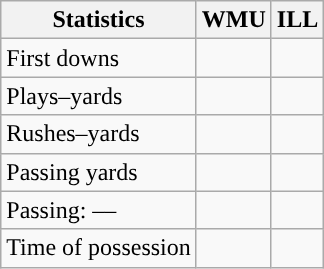<table class="wikitable" style="float:left">
<tr>
<th>Statistics</th>
<th>WMU</th>
<th>ILL</th>
</tr>
<tr>
<td>First downs</td>
<td></td>
<td></td>
</tr>
<tr>
<td>Plays–yards</td>
<td></td>
<td></td>
</tr>
<tr>
<td>Rushes–yards</td>
<td></td>
<td></td>
</tr>
<tr>
<td>Passing yards</td>
<td></td>
<td></td>
</tr>
<tr>
<td>Passing: ––</td>
<td></td>
<td></td>
</tr>
<tr>
<td>Time of possession</td>
<td></td>
<td></td>
</tr>
</table>
